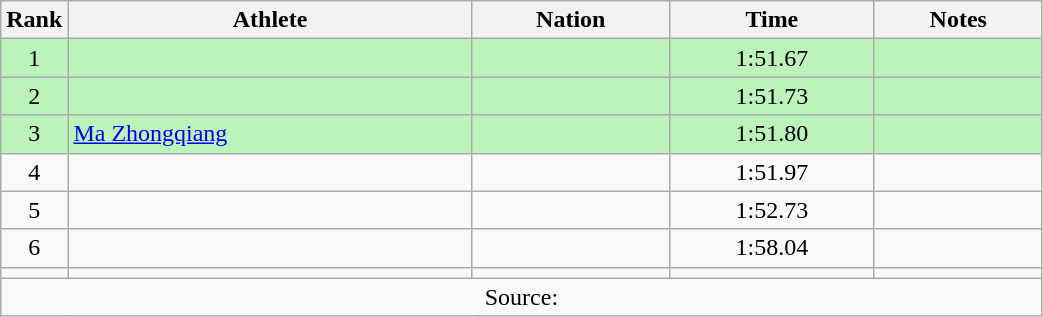<table class="wikitable sortable" style="text-align:center;width: 55%;">
<tr>
<th scope="col" style="width: 10px;">Rank</th>
<th scope="col">Athlete</th>
<th scope="col">Nation</th>
<th scope="col">Time</th>
<th scope="col">Notes</th>
</tr>
<tr bgcolor=bbf3bb>
<td>1</td>
<td align=left></td>
<td align=left></td>
<td>1:51.67</td>
<td></td>
</tr>
<tr bgcolor=bbf3bb>
<td>2</td>
<td align=left></td>
<td align=left></td>
<td>1:51.73</td>
<td></td>
</tr>
<tr bgcolor=bbf3bb>
<td>3</td>
<td align=left><a href='#'>Ma Zhongqiang</a></td>
<td align=left></td>
<td>1:51.80</td>
<td></td>
</tr>
<tr>
<td>4</td>
<td align=left></td>
<td align=left></td>
<td>1:51.97</td>
<td></td>
</tr>
<tr>
<td>5</td>
<td align=left></td>
<td align=left></td>
<td>1:52.73</td>
<td></td>
</tr>
<tr>
<td>6</td>
<td align=left></td>
<td align=left></td>
<td>1:58.04</td>
<td></td>
</tr>
<tr>
<td></td>
<td align=left></td>
<td align=left></td>
<td></td>
<td></td>
</tr>
<tr class="sortbottom">
<td colspan="5">Source:</td>
</tr>
</table>
